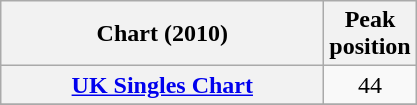<table class="wikitable sortable plainrowheaders">
<tr>
<th style="width:13em;">Chart (2010)</th>
<th>Peak<br>position</th>
</tr>
<tr>
<th scope="row"><a href='#'>UK Singles Chart</a></th>
<td align="center">44</td>
</tr>
<tr>
</tr>
</table>
